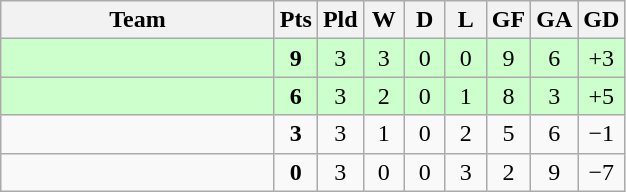<table class=wikitable style="text-align:center">
<tr>
<th width=175>Team</th>
<th width=20>Pts</th>
<th width=20>Pld</th>
<th width=20>W</th>
<th width=20>D</th>
<th width=20>L</th>
<th width=20>GF</th>
<th width=20>GA</th>
<th width=20>GD</th>
</tr>
<tr style="background:#ccffcc">
<td align=left></td>
<td><strong>9</strong></td>
<td>3</td>
<td>3</td>
<td>0</td>
<td>0</td>
<td>9</td>
<td>6</td>
<td>+3</td>
</tr>
<tr style="background:#ccffcc">
<td align=left></td>
<td><strong>6</strong></td>
<td>3</td>
<td>2</td>
<td>0</td>
<td>1</td>
<td>8</td>
<td>3</td>
<td>+5</td>
</tr>
<tr>
<td align=left></td>
<td><strong>3</strong></td>
<td>3</td>
<td>1</td>
<td>0</td>
<td>2</td>
<td>5</td>
<td>6</td>
<td>−1</td>
</tr>
<tr>
<td align=left></td>
<td><strong>0</strong></td>
<td>3</td>
<td>0</td>
<td>0</td>
<td>3</td>
<td>2</td>
<td>9</td>
<td>−7</td>
</tr>
</table>
